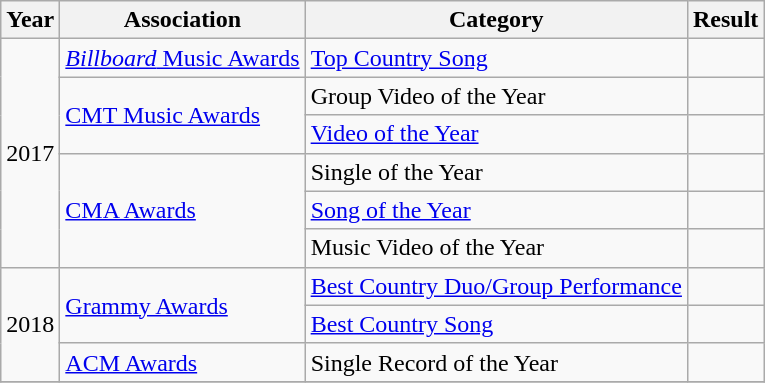<table class="wikitable plainrowheaders">
<tr>
<th>Year</th>
<th>Association</th>
<th>Category</th>
<th>Result</th>
</tr>
<tr>
<td rowspan="6">2017</td>
<td><a href='#'><em>Billboard</em> Music Awards</a></td>
<td><a href='#'>Top Country Song</a></td>
<td></td>
</tr>
<tr>
<td rowspan="2"><a href='#'>CMT Music Awards</a></td>
<td>Group Video of the Year</td>
<td></td>
</tr>
<tr>
<td><a href='#'>Video of the Year</a></td>
<td></td>
</tr>
<tr>
<td rowspan="3"><a href='#'>CMA Awards</a></td>
<td>Single of the Year</td>
<td></td>
</tr>
<tr>
<td><a href='#'>Song of the Year</a></td>
<td></td>
</tr>
<tr>
<td>Music Video of the Year</td>
<td></td>
</tr>
<tr>
<td rowspan="3">2018</td>
<td rowspan="2"><a href='#'>Grammy Awards</a></td>
<td><a href='#'>Best Country Duo/Group Performance</a></td>
<td></td>
</tr>
<tr>
<td><a href='#'>Best Country Song</a></td>
<td></td>
</tr>
<tr>
<td><a href='#'>ACM Awards</a></td>
<td>Single Record of the Year</td>
<td></td>
</tr>
<tr>
</tr>
</table>
